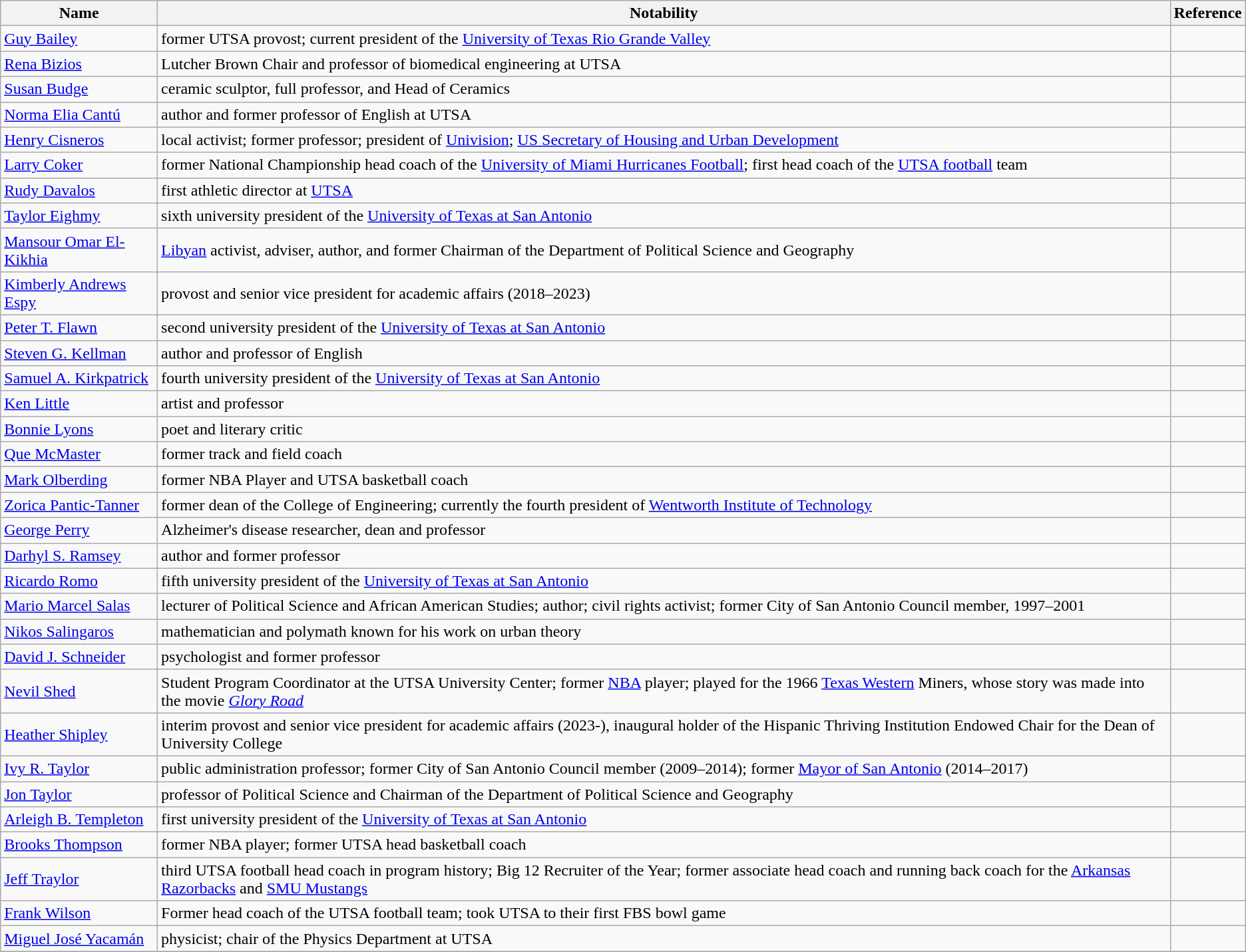<table class="wikitable">
<tr>
<th>Name</th>
<th>Notability</th>
<th>Reference</th>
</tr>
<tr>
<td><a href='#'>Guy Bailey</a></td>
<td>former UTSA provost; current president of the <a href='#'>University of Texas Rio Grande Valley</a></td>
<td></td>
</tr>
<tr>
<td><a href='#'>Rena Bizios</a></td>
<td>Lutcher Brown Chair and professor of biomedical engineering at UTSA</td>
<td></td>
</tr>
<tr>
<td><a href='#'>Susan Budge</a></td>
<td>ceramic sculptor, full professor, and Head of Ceramics</td>
<td></td>
</tr>
<tr>
<td><a href='#'>Norma Elia Cantú</a></td>
<td>author and former professor of English at UTSA</td>
<td></td>
</tr>
<tr>
<td><a href='#'>Henry Cisneros</a></td>
<td>local activist; former professor; president of <a href='#'>Univision</a>; <a href='#'>US Secretary of Housing and Urban Development</a></td>
<td></td>
</tr>
<tr>
<td><a href='#'>Larry Coker</a></td>
<td>former National Championship head coach of the <a href='#'>University of Miami Hurricanes Football</a>; first head coach of the <a href='#'>UTSA football</a> team</td>
<td></td>
</tr>
<tr>
<td><a href='#'>Rudy Davalos</a></td>
<td>first athletic director at <a href='#'>UTSA</a></td>
<td></td>
</tr>
<tr>
<td><a href='#'>Taylor Eighmy</a></td>
<td>sixth university president of the <a href='#'>University of Texas at San Antonio</a></td>
<td></td>
</tr>
<tr>
<td><a href='#'>Mansour Omar El-Kikhia</a></td>
<td><a href='#'>Libyan</a> activist, adviser, author, and former Chairman of the Department of Political Science and Geography</td>
<td></td>
</tr>
<tr>
<td><a href='#'>Kimberly Andrews Espy</a></td>
<td>provost and senior vice president for academic affairs (2018–2023)</td>
<td></td>
</tr>
<tr>
<td><a href='#'>Peter T. Flawn</a></td>
<td>second university president of the <a href='#'>University of Texas at San Antonio</a></td>
<td></td>
</tr>
<tr>
<td><a href='#'>Steven G. Kellman</a></td>
<td>author and professor of English</td>
<td></td>
</tr>
<tr>
<td><a href='#'>Samuel A. Kirkpatrick</a></td>
<td>fourth university president of the <a href='#'>University of Texas at San Antonio</a></td>
<td></td>
</tr>
<tr>
<td><a href='#'>Ken Little</a></td>
<td>artist and professor</td>
<td></td>
</tr>
<tr>
<td><a href='#'>Bonnie Lyons</a></td>
<td>poet and literary critic</td>
<td></td>
</tr>
<tr>
<td><a href='#'>Que McMaster</a></td>
<td>former track and field coach</td>
<td></td>
</tr>
<tr>
<td><a href='#'>Mark Olberding</a></td>
<td>former NBA Player and UTSA basketball coach</td>
<td></td>
</tr>
<tr>
<td><a href='#'>Zorica Pantic-Tanner</a></td>
<td>former dean of the College of Engineering; currently the fourth president of <a href='#'>Wentworth Institute of Technology</a></td>
<td></td>
</tr>
<tr>
<td><a href='#'>George Perry</a></td>
<td>Alzheimer's disease researcher, dean and professor</td>
<td></td>
</tr>
<tr>
<td><a href='#'>Darhyl S. Ramsey</a></td>
<td>author and former professor</td>
<td></td>
</tr>
<tr>
<td><a href='#'>Ricardo Romo</a></td>
<td>fifth university president of the <a href='#'>University of Texas at San Antonio</a></td>
<td></td>
</tr>
<tr>
<td><a href='#'>Mario Marcel Salas</a></td>
<td>lecturer of Political Science and African American Studies; author; civil rights activist; former City of San Antonio Council member, 1997–2001</td>
<td></td>
</tr>
<tr>
<td><a href='#'>Nikos Salingaros</a></td>
<td>mathematician and polymath known for his work on urban theory</td>
<td></td>
</tr>
<tr>
<td><a href='#'>David J. Schneider</a></td>
<td>psychologist and former professor</td>
<td></td>
</tr>
<tr>
<td><a href='#'>Nevil Shed</a></td>
<td>Student Program Coordinator at the UTSA University Center; former <a href='#'>NBA</a> player; played for the 1966 <a href='#'>Texas Western</a> Miners, whose story was made into the movie <em><a href='#'>Glory Road</a></em></td>
<td></td>
</tr>
<tr>
<td><a href='#'>Heather Shipley</a></td>
<td>interim provost and senior vice president for academic affairs (2023-), inaugural holder of the Hispanic Thriving Institution Endowed Chair for the Dean of University College</td>
<td></td>
</tr>
<tr>
<td><a href='#'>Ivy R. Taylor</a></td>
<td>public administration professor; former City of San Antonio Council member (2009–2014); former <a href='#'>Mayor of San Antonio</a> (2014–2017)</td>
<td></td>
</tr>
<tr>
<td><a href='#'>Jon Taylor</a></td>
<td>professor of Political Science and Chairman of the Department of Political Science and Geography</td>
<td></td>
</tr>
<tr>
<td><a href='#'>Arleigh B. Templeton</a></td>
<td>first university president of the <a href='#'>University of Texas at San Antonio</a></td>
<td></td>
</tr>
<tr>
<td><a href='#'>Brooks Thompson</a></td>
<td>former NBA player; former UTSA head basketball coach</td>
<td></td>
</tr>
<tr>
<td><a href='#'>Jeff Traylor</a></td>
<td>third UTSA football head coach in program history; Big 12 Recruiter of the Year; former associate head coach and running back coach for the <a href='#'>Arkansas Razorbacks</a> and <a href='#'>SMU Mustangs</a></td>
<td></td>
</tr>
<tr>
<td><a href='#'>Frank Wilson</a></td>
<td>Former head coach of the UTSA football team; took UTSA to their first FBS bowl game</td>
<td></td>
</tr>
<tr>
<td><a href='#'>Miguel José Yacamán</a></td>
<td>physicist; chair of the Physics Department at UTSA</td>
<td></td>
</tr>
<tr>
</tr>
</table>
